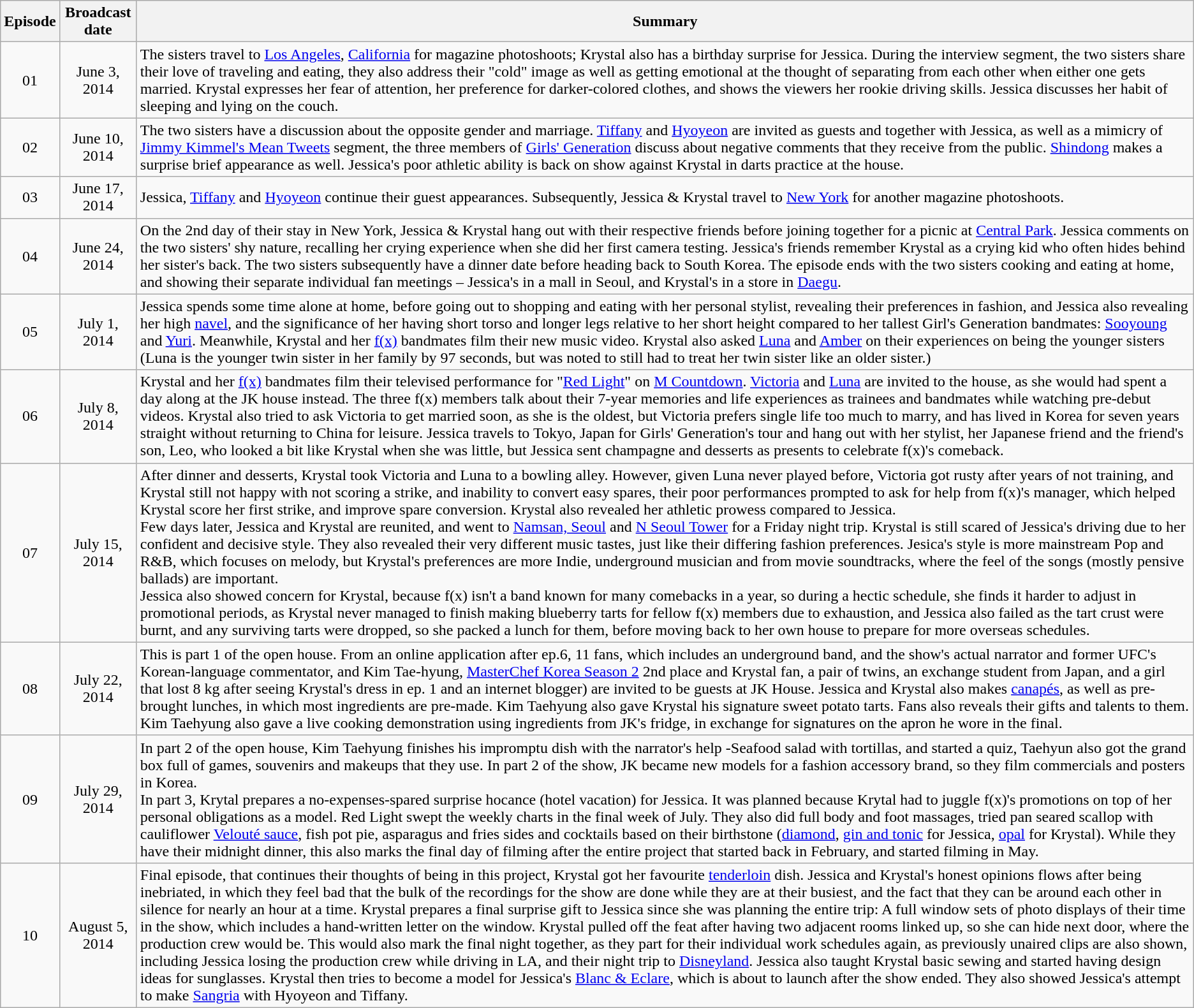<table class="wikitable">
<tr>
<th>Episode</th>
<th>Broadcast date</th>
<th>Summary</th>
</tr>
<tr>
<td style="text-align:center">01</td>
<td style="text-align:center">June 3, 2014</td>
<td>The sisters travel to <a href='#'>Los Angeles</a>, <a href='#'>California</a> for magazine photoshoots; Krystal also has a birthday surprise for Jessica. During the interview segment, the two sisters share their love of traveling and eating, they also address their "cold" image as well as getting emotional at the thought of separating from each other when either one gets married. Krystal expresses her fear of attention, her preference for darker-colored clothes, and shows the viewers her rookie driving skills. Jessica discusses her habit of sleeping and lying on the couch.</td>
</tr>
<tr>
<td style="text-align:center">02</td>
<td style="text-align:center">June 10, 2014</td>
<td>The two sisters have a discussion about the opposite gender and marriage.  <a href='#'>Tiffany</a> and <a href='#'>Hyoyeon</a> are invited as guests and together with Jessica, as well as a mimicry of <a href='#'>Jimmy Kimmel's Mean Tweets</a> segment, the three members of <a href='#'>Girls' Generation</a> discuss about negative comments that they receive from the public.  <a href='#'>Shindong</a> makes a surprise brief appearance as well. Jessica's poor athletic ability is back on show against Krystal in darts practice at the house.</td>
</tr>
<tr>
<td style="text-align:center">03</td>
<td style="text-align:center">June 17, 2014</td>
<td>Jessica, <a href='#'>Tiffany</a> and <a href='#'>Hyoyeon</a> continue their guest appearances. Subsequently, Jessica & Krystal travel to <a href='#'>New York</a> for another magazine photoshoots.</td>
</tr>
<tr>
<td style="text-align:center">04</td>
<td style="text-align:center">June 24, 2014</td>
<td>On the 2nd day of their stay in New York, Jessica & Krystal hang out with their respective friends before joining together for a picnic at <a href='#'>Central Park</a>.  Jessica comments on the two sisters' shy nature, recalling her crying experience when she did her first camera testing.  Jessica's friends remember Krystal as a crying kid who often hides behind her sister's back. The two sisters subsequently have a dinner date before heading back to South Korea.  The episode ends with the two sisters cooking and eating at home, and showing their separate individual fan meetings – Jessica's in a mall in Seoul, and Krystal's in a store in <a href='#'>Daegu</a>.</td>
</tr>
<tr>
<td style="text-align:center">05</td>
<td style="text-align:center">July 1, 2014</td>
<td>Jessica spends some time alone at home, before going out to shopping and eating with her personal stylist, revealing their preferences in fashion, and Jessica also revealing her high <a href='#'>navel</a>, and the significance of her having short torso and longer legs relative to her short height compared to her tallest Girl's Generation bandmates: <a href='#'>Sooyoung</a> and <a href='#'>Yuri</a>. Meanwhile, Krystal and her <a href='#'>f(x)</a> bandmates film their new music video. Krystal also asked <a href='#'>Luna</a> and <a href='#'>Amber</a> on their experiences on being the younger sisters (Luna is the younger twin sister in her family by 97 seconds, but was noted to still had to treat her twin sister like an older sister.)</td>
</tr>
<tr>
<td style="text-align:center">06</td>
<td style="text-align:center">July 8, 2014</td>
<td>Krystal and her <a href='#'>f(x)</a> bandmates film their televised performance for "<a href='#'>Red Light</a>" on <a href='#'>M Countdown</a>. <a href='#'>Victoria</a> and <a href='#'>Luna</a>  are invited to the house, as she would had spent a day along at the JK house instead. The three f(x) members talk about their 7-year memories and life experiences as trainees and bandmates while watching pre-debut videos. Krystal also tried to ask Victoria to get married soon, as she is the oldest, but Victoria prefers single life too much to marry, and has lived in Korea for seven years straight without returning to China for leisure. Jessica travels to Tokyo, Japan for Girls' Generation's tour and hang out with her stylist, her Japanese friend and the friend's son, Leo, who looked a bit like Krystal when she was little, but Jessica sent champagne and desserts as presents to celebrate f(x)'s comeback.</td>
</tr>
<tr>
<td style="text-align:center">07</td>
<td style="text-align:center">July 15, 2014</td>
<td>After dinner and desserts, Krystal took Victoria and Luna to a bowling alley. However, given Luna never played before, Victoria got rusty after years of not training, and Krystal still not happy with not scoring a strike, and inability to convert easy spares, their poor performances prompted to ask for help from f(x)'s manager, which helped Krystal score her first strike, and improve spare conversion. Krystal also revealed her athletic prowess compared to Jessica.<br>Few days later, Jessica and Krystal are reunited, and went to <a href='#'>Namsan, Seoul</a> and <a href='#'>N Seoul Tower</a> for a Friday night trip. Krystal is still scared of Jessica's driving due to her confident and decisive style. They also revealed their very different music tastes, just like their differing fashion preferences. Jesica's style is more mainstream Pop and R&B, which focuses on melody, but Krystal's preferences are more Indie, underground musician and from movie soundtracks, where the feel of the songs (mostly pensive ballads) are important.<br>Jessica also showed concern for Krystal, because f(x) isn't a band known for many comebacks in a year, so during a hectic schedule, she finds it harder to adjust in promotional periods, as Krystal never managed to finish making blueberry tarts for fellow f(x) members due to exhaustion, and Jessica also failed as the tart crust were burnt, and any surviving tarts were dropped, so she packed a lunch for them, before moving back to her own house to prepare for more overseas schedules.</td>
</tr>
<tr>
<td style="text-align:center">08</td>
<td style="text-align:center">July 22, 2014</td>
<td>This is part 1 of the open house. From an online application after ep.6, 11 fans, which includes an underground band, and the show's actual narrator and former UFC's Korean-language  commentator, and Kim Tae-hyung, <a href='#'>MasterChef Korea Season 2</a> 2nd place and Krystal fan, a pair of twins, an exchange student from Japan, and a girl that lost 8 kg after seeing Krystal's dress in ep. 1 and an internet blogger) are invited to be guests at JK House. Jessica and Krystal also makes <a href='#'>canapés</a>, as well as pre-brought lunches, in which most ingredients are pre-made. Kim Taehyung also gave Krystal his signature sweet potato tarts. Fans also reveals their gifts and talents to them. Kim Taehyung also gave a live cooking demonstration using ingredients from JK's fridge, in exchange for signatures on the apron he wore in the final.</td>
</tr>
<tr>
<td style="text-align:center">09</td>
<td style="text-align:center">July 29, 2014</td>
<td>In part 2 of the open house, Kim Taehyung finishes his impromptu dish with the narrator's help -Seafood salad with tortillas, and started a quiz, Taehyun also got the grand box full of games, souvenirs and makeups that they use. In part 2 of the show, JK became new models for a fashion accessory brand, so they film commercials and posters in Korea.<br>In part 3, Krytal prepares a no-expenses-spared surprise hocance (hotel vacation) for Jessica. It was planned because Krytal had to juggle f(x)'s promotions on top of her personal obligations as a model. Red Light swept the weekly charts in the final week of July. They also did full body and foot massages, tried pan seared scallop with cauliflower <a href='#'>Velouté sauce</a>, fish pot pie, asparagus and fries sides and cocktails based on their birthstone (<a href='#'>diamond</a>, <a href='#'>gin and tonic</a> for Jessica, <a href='#'>opal</a> for Krystal). While they have their midnight dinner, this also marks the final day of filming after the entire project that started back in February, and started filming in May.</td>
</tr>
<tr>
<td style="text-align:center">10</td>
<td style="text-align:center">August 5, 2014</td>
<td>Final episode, that continues their thoughts of being in this project, Krystal got her favourite <a href='#'>tenderloin</a> dish. Jessica and Krystal's honest opinions flows after being inebriated, in which they feel bad that the bulk of the recordings for the show are done while they are at their busiest, and the fact that they can be around each other in silence for nearly an hour at a time. Krystal prepares a final surprise gift to Jessica since she was planning the entire trip: A full window sets of photo displays of their time in the show, which includes a hand-written letter on the window. Krystal pulled off the feat after having two adjacent rooms linked up, so she can hide next door, where the production crew would be. This would also mark the final night together, as they part for their individual work schedules again, as previously unaired clips are also shown, including Jessica losing the production crew while driving in LA, and their night trip to <a href='#'>Disneyland</a>. Jessica also taught Krystal basic sewing and started having design ideas for sunglasses. Krystal then tries to become a model for Jessica's <a href='#'>Blanc & Eclare</a>, which is about to launch after the show ended. They also showed Jessica's attempt to make <a href='#'>Sangria</a> with Hyoyeon and Tiffany.</td>
</tr>
</table>
